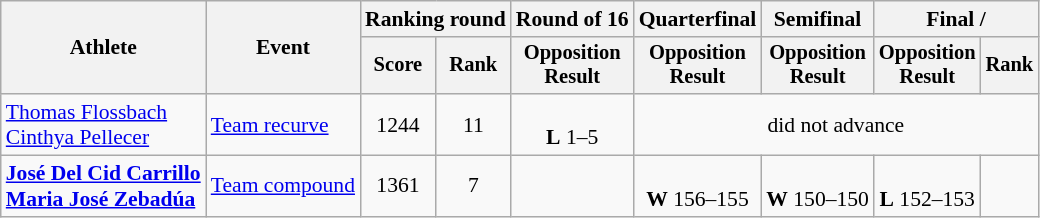<table class=wikitable style=font-size:90%;text-align:center>
<tr>
<th rowspan=2>Athlete</th>
<th rowspan=2>Event</th>
<th colspan=2>Ranking round</th>
<th>Round of 16</th>
<th>Quarterfinal</th>
<th>Semifinal</th>
<th colspan=2>Final / </th>
</tr>
<tr style=font-size:95%>
<th>Score</th>
<th>Rank</th>
<th>Opposition<br>Result</th>
<th>Opposition<br>Result</th>
<th>Opposition<br>Result</th>
<th>Opposition<br>Result</th>
<th>Rank</th>
</tr>
<tr>
<td align=left><a href='#'>Thomas Flossbach</a><br><a href='#'>Cinthya Pellecer</a></td>
<td align=left><a href='#'>Team recurve</a></td>
<td>1244</td>
<td>11</td>
<td><br><strong>L</strong> 1–5</td>
<td colspan=4>did not advance</td>
</tr>
<tr align=center>
<td align=left><strong><a href='#'>José Del Cid Carrillo</a><br><a href='#'>Maria José Zebadúa</a></strong></td>
<td align=left><a href='#'>Team compound</a></td>
<td>1361</td>
<td>7</td>
<td></td>
<td><br><strong>W</strong> 156–155</td>
<td><br><strong>W</strong> 150–150</td>
<td><br><strong>L</strong> 152–153</td>
<td></td>
</tr>
</table>
